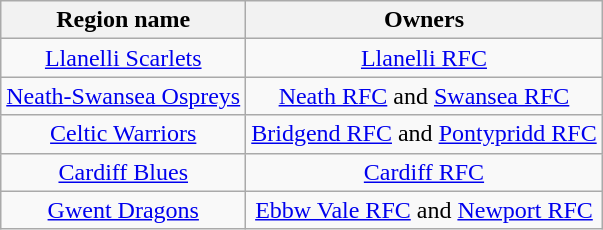<table class="wikitable" style="text-align: center;">
<tr>
<th>Region name</th>
<th>Owners</th>
</tr>
<tr>
<td><a href='#'>Llanelli Scarlets</a></td>
<td><a href='#'>Llanelli RFC</a></td>
</tr>
<tr>
<td><a href='#'>Neath-Swansea Ospreys</a></td>
<td><a href='#'>Neath RFC</a> and <a href='#'>Swansea RFC</a></td>
</tr>
<tr>
<td><a href='#'>Celtic Warriors</a></td>
<td><a href='#'>Bridgend RFC</a> and <a href='#'>Pontypridd RFC</a></td>
</tr>
<tr>
<td><a href='#'>Cardiff Blues</a></td>
<td><a href='#'>Cardiff RFC</a></td>
</tr>
<tr>
<td><a href='#'>Gwent Dragons</a></td>
<td><a href='#'>Ebbw Vale RFC</a> and <a href='#'>Newport RFC</a></td>
</tr>
</table>
